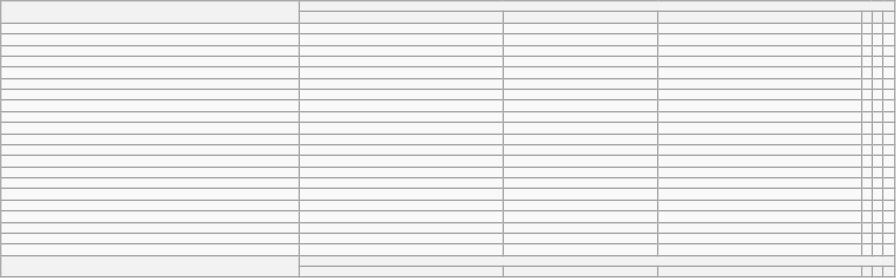<table class="wikitable">
<tr>
<th style="width: 12em" rowspan="2"></th>
<th colspan="6"></th>
</tr>
<tr>
<th style="width: 8em"></th>
<th style="width: 6em"></th>
<th style="width: 8em"></th>
<th></th>
<th></th>
<th></th>
</tr>
<tr>
<td></td>
<td></td>
<td></td>
<td></td>
<td></td>
<td></td>
<td></td>
</tr>
<tr>
<td></td>
<td></td>
<td></td>
<td></td>
<td></td>
<td></td>
<td></td>
</tr>
<tr>
<td></td>
<td></td>
<td></td>
<td></td>
<td></td>
<td></td>
<td></td>
</tr>
<tr>
<td></td>
<td></td>
<td></td>
<td></td>
<td></td>
<td></td>
<td></td>
</tr>
<tr>
<td></td>
<td></td>
<td></td>
<td></td>
<td></td>
<td></td>
<td></td>
</tr>
<tr>
<td></td>
<td></td>
<td></td>
<td></td>
<td></td>
<td></td>
<td></td>
</tr>
<tr>
<td></td>
<td></td>
<td></td>
<td></td>
<td></td>
<td></td>
<td></td>
</tr>
<tr>
<td></td>
<td></td>
<td></td>
<td></td>
<td></td>
<td></td>
<td></td>
</tr>
<tr>
<td></td>
<td></td>
<td></td>
<td></td>
<td></td>
<td></td>
<td></td>
</tr>
<tr>
<td></td>
<td></td>
<td></td>
<td></td>
<td></td>
<td></td>
<td></td>
</tr>
<tr>
<td></td>
<td></td>
<td></td>
<td></td>
<td></td>
<td></td>
<td></td>
</tr>
<tr>
<td></td>
<td></td>
<td></td>
<td></td>
<td></td>
<td></td>
<td></td>
</tr>
<tr>
<td></td>
<td></td>
<td></td>
<td></td>
<td></td>
<td></td>
<td></td>
</tr>
<tr>
<td></td>
<td></td>
<td></td>
<td></td>
<td></td>
<td></td>
<td></td>
</tr>
<tr>
<td></td>
<td></td>
<td></td>
<td></td>
<td></td>
<td></td>
<td></td>
</tr>
<tr>
<td></td>
<td></td>
<td></td>
<td></td>
<td></td>
<td></td>
<td></td>
</tr>
<tr>
<td></td>
<td></td>
<td></td>
<td></td>
<td></td>
<td></td>
<td></td>
</tr>
<tr>
<td></td>
<td></td>
<td></td>
<td></td>
<td></td>
<td></td>
<td></td>
</tr>
<tr>
<td></td>
<td></td>
<td></td>
<td></td>
<td></td>
<td></td>
<td></td>
</tr>
<tr>
<td></td>
<td></td>
<td></td>
<td></td>
<td></td>
<td></td>
<td></td>
</tr>
<tr>
<td></td>
<td></td>
<td></td>
<td></td>
<td></td>
<td></td>
<td></td>
</tr>
<tr class="sortbottom" style="border: solid 1px grey;">
<th rowspan="2"></th>
<th colspan="6"></th>
</tr>
<tr>
<th></th>
<th></th>
<th></th>
<th></th>
<th></th>
<th></th>
</tr>
</table>
